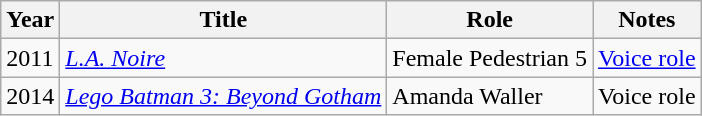<table class="wikitable sortable">
<tr>
<th>Year</th>
<th>Title</th>
<th>Role</th>
<th>Notes</th>
</tr>
<tr>
<td>2011</td>
<td><em><a href='#'>L.A. Noire</a></em></td>
<td>Female Pedestrian 5</td>
<td><a href='#'>Voice role</a></td>
</tr>
<tr>
<td>2014</td>
<td><em><a href='#'>Lego Batman 3: Beyond Gotham</a></em></td>
<td>Amanda Waller</td>
<td>Voice role</td>
</tr>
</table>
